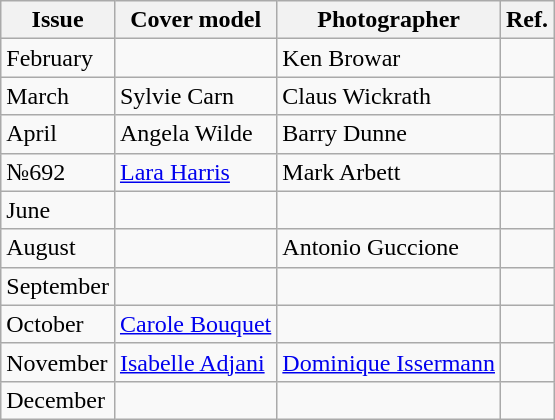<table class="wikitable">
<tr>
<th>Issue</th>
<th>Cover model</th>
<th>Photographer</th>
<th>Ref.</th>
</tr>
<tr>
<td>February</td>
<td></td>
<td>Ken Browar</td>
<td></td>
</tr>
<tr>
<td>March</td>
<td>Sylvie Carn</td>
<td>Claus Wickrath</td>
<td></td>
</tr>
<tr>
<td>April</td>
<td>Angela Wilde</td>
<td>Barry Dunne</td>
<td></td>
</tr>
<tr>
<td>№692</td>
<td><a href='#'>Lara Harris</a></td>
<td>Mark Arbett</td>
<td></td>
</tr>
<tr>
<td>June</td>
<td></td>
<td></td>
<td></td>
</tr>
<tr>
<td>August</td>
<td></td>
<td>Antonio Guccione</td>
<td></td>
</tr>
<tr>
<td>September</td>
<td></td>
<td></td>
<td></td>
</tr>
<tr>
<td>October</td>
<td><a href='#'>Carole Bouquet</a></td>
<td></td>
<td></td>
</tr>
<tr>
<td>November</td>
<td><a href='#'>Isabelle Adjani</a></td>
<td><a href='#'>Dominique Issermann</a></td>
<td></td>
</tr>
<tr>
<td>December</td>
<td></td>
<td></td>
<td></td>
</tr>
</table>
